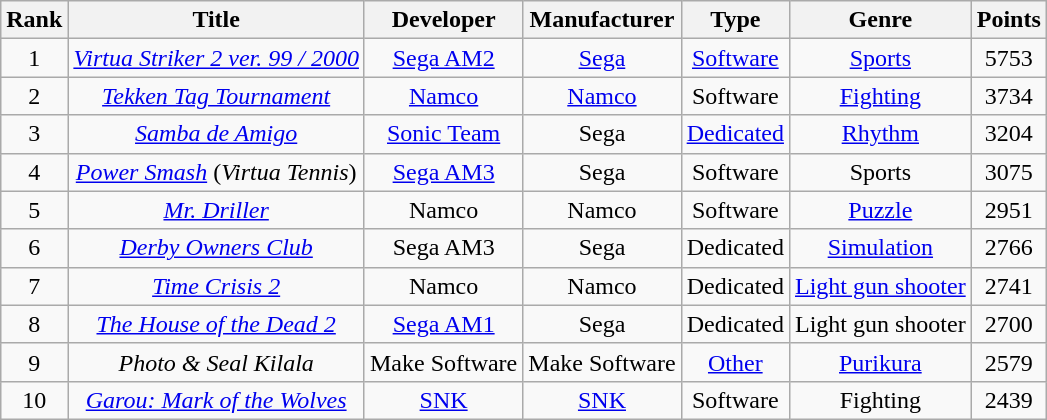<table class="wikitable sortable" style="text-align:center">
<tr>
<th>Rank</th>
<th>Title</th>
<th>Developer</th>
<th>Manufacturer</th>
<th>Type</th>
<th>Genre</th>
<th>Points</th>
</tr>
<tr>
<td>1</td>
<td><em><a href='#'>Virtua Striker 2 ver. 99 / 2000</a></em></td>
<td><a href='#'>Sega AM2</a></td>
<td><a href='#'>Sega</a></td>
<td><a href='#'>Software</a></td>
<td><a href='#'>Sports</a></td>
<td>5753</td>
</tr>
<tr>
<td>2</td>
<td><em><a href='#'>Tekken Tag Tournament</a></em></td>
<td><a href='#'>Namco</a></td>
<td><a href='#'>Namco</a></td>
<td>Software</td>
<td><a href='#'>Fighting</a></td>
<td>3734</td>
</tr>
<tr>
<td>3</td>
<td><em><a href='#'>Samba de Amigo</a></em></td>
<td><a href='#'>Sonic Team</a></td>
<td>Sega</td>
<td><a href='#'>Dedicated</a></td>
<td><a href='#'>Rhythm</a></td>
<td>3204</td>
</tr>
<tr>
<td>4</td>
<td><a href='#'><em>Power Smash</em></a> (<em>Virtua Tennis</em>)</td>
<td><a href='#'>Sega AM3</a></td>
<td>Sega</td>
<td>Software</td>
<td>Sports</td>
<td>3075</td>
</tr>
<tr>
<td>5</td>
<td><a href='#'><em>Mr. Driller</em></a></td>
<td>Namco</td>
<td>Namco</td>
<td>Software</td>
<td><a href='#'>Puzzle</a></td>
<td>2951</td>
</tr>
<tr>
<td>6</td>
<td><em><a href='#'>Derby Owners Club</a></em></td>
<td>Sega AM3</td>
<td>Sega</td>
<td>Dedicated</td>
<td><a href='#'>Simulation</a></td>
<td>2766</td>
</tr>
<tr>
<td>7</td>
<td><em><a href='#'>Time Crisis 2</a></em></td>
<td>Namco</td>
<td>Namco</td>
<td>Dedicated</td>
<td><a href='#'>Light gun shooter</a></td>
<td>2741</td>
</tr>
<tr>
<td>8</td>
<td><em><a href='#'>The House of the Dead 2</a></em></td>
<td><a href='#'>Sega AM1</a></td>
<td>Sega</td>
<td>Dedicated</td>
<td>Light gun shooter</td>
<td>2700</td>
</tr>
<tr>
<td>9</td>
<td><em>Photo & Seal Kilala</em></td>
<td>Make Software</td>
<td>Make Software</td>
<td><a href='#'>Other</a></td>
<td><a href='#'>Purikura</a></td>
<td>2579</td>
</tr>
<tr>
<td>10</td>
<td><em><a href='#'>Garou: Mark of the Wolves</a></em></td>
<td><a href='#'>SNK</a></td>
<td><a href='#'>SNK</a></td>
<td>Software</td>
<td>Fighting</td>
<td>2439</td>
</tr>
</table>
